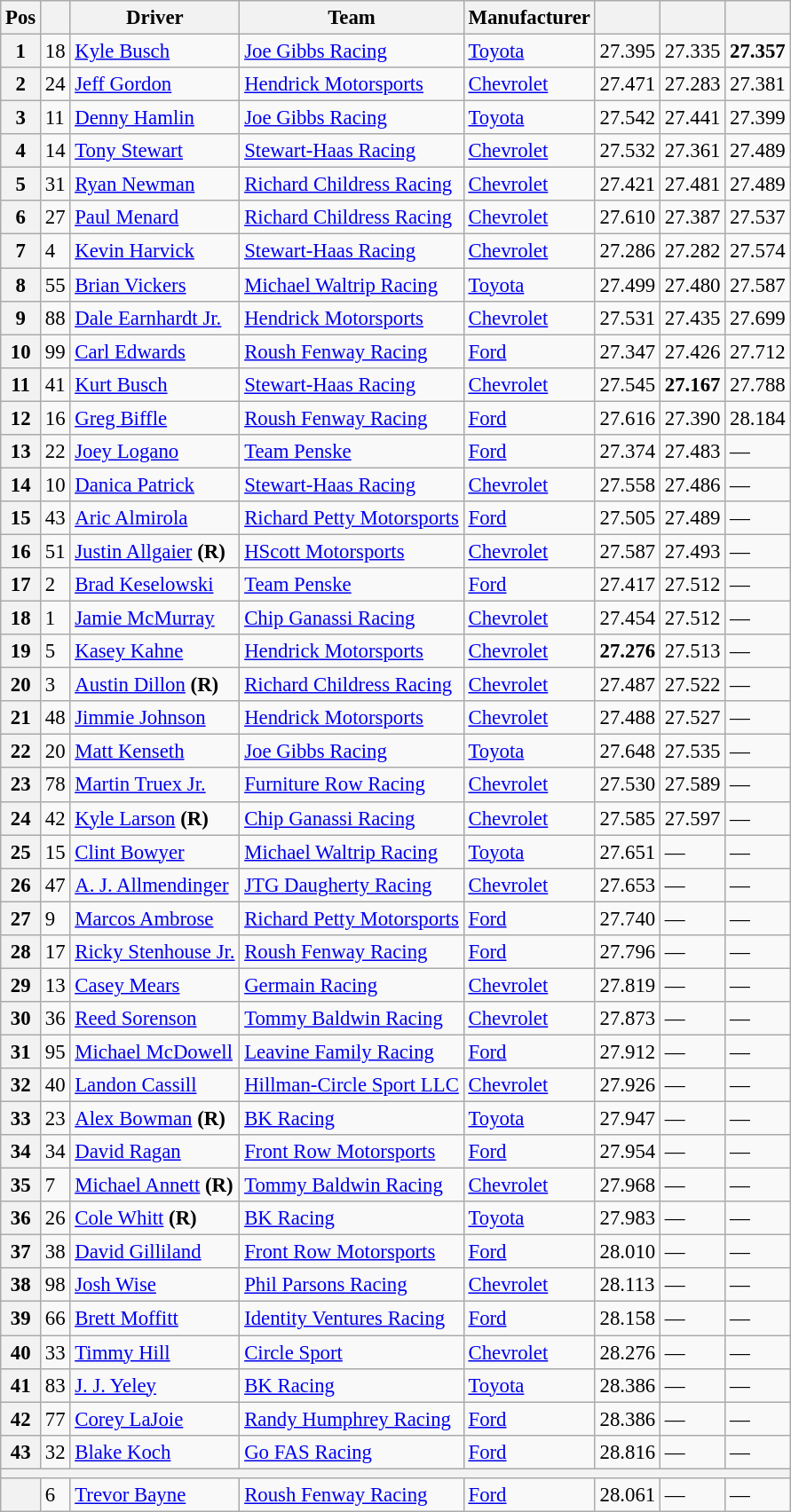<table class="wikitable" style="font-size:95%">
<tr>
<th>Pos</th>
<th></th>
<th>Driver</th>
<th>Team</th>
<th>Manufacturer</th>
<th></th>
<th></th>
<th></th>
</tr>
<tr>
<th>1</th>
<td>18</td>
<td><a href='#'>Kyle Busch</a></td>
<td><a href='#'>Joe Gibbs Racing</a></td>
<td><a href='#'>Toyota</a></td>
<td>27.395</td>
<td>27.335</td>
<td><strong>27.357</strong></td>
</tr>
<tr>
<th>2</th>
<td>24</td>
<td><a href='#'>Jeff Gordon</a></td>
<td><a href='#'>Hendrick Motorsports</a></td>
<td><a href='#'>Chevrolet</a></td>
<td>27.471</td>
<td>27.283</td>
<td>27.381</td>
</tr>
<tr>
<th>3</th>
<td>11</td>
<td><a href='#'>Denny Hamlin</a></td>
<td><a href='#'>Joe Gibbs Racing</a></td>
<td><a href='#'>Toyota</a></td>
<td>27.542</td>
<td>27.441</td>
<td>27.399</td>
</tr>
<tr>
<th>4</th>
<td>14</td>
<td><a href='#'>Tony Stewart</a></td>
<td><a href='#'>Stewart-Haas Racing</a></td>
<td><a href='#'>Chevrolet</a></td>
<td>27.532</td>
<td>27.361</td>
<td>27.489</td>
</tr>
<tr>
<th>5</th>
<td>31</td>
<td><a href='#'>Ryan Newman</a></td>
<td><a href='#'>Richard Childress Racing</a></td>
<td><a href='#'>Chevrolet</a></td>
<td>27.421</td>
<td>27.481</td>
<td>27.489</td>
</tr>
<tr>
<th>6</th>
<td>27</td>
<td><a href='#'>Paul Menard</a></td>
<td><a href='#'>Richard Childress Racing</a></td>
<td><a href='#'>Chevrolet</a></td>
<td>27.610</td>
<td>27.387</td>
<td>27.537</td>
</tr>
<tr>
<th>7</th>
<td>4</td>
<td><a href='#'>Kevin Harvick</a></td>
<td><a href='#'>Stewart-Haas Racing</a></td>
<td><a href='#'>Chevrolet</a></td>
<td>27.286</td>
<td>27.282</td>
<td>27.574</td>
</tr>
<tr>
<th>8</th>
<td>55</td>
<td><a href='#'>Brian Vickers</a></td>
<td><a href='#'>Michael Waltrip Racing</a></td>
<td><a href='#'>Toyota</a></td>
<td>27.499</td>
<td>27.480</td>
<td>27.587</td>
</tr>
<tr>
<th>9</th>
<td>88</td>
<td><a href='#'>Dale Earnhardt Jr.</a></td>
<td><a href='#'>Hendrick Motorsports</a></td>
<td><a href='#'>Chevrolet</a></td>
<td>27.531</td>
<td>27.435</td>
<td>27.699</td>
</tr>
<tr>
<th>10</th>
<td>99</td>
<td><a href='#'>Carl Edwards</a></td>
<td><a href='#'>Roush Fenway Racing</a></td>
<td><a href='#'>Ford</a></td>
<td>27.347</td>
<td>27.426</td>
<td>27.712</td>
</tr>
<tr>
<th>11</th>
<td>41</td>
<td><a href='#'>Kurt Busch</a></td>
<td><a href='#'>Stewart-Haas Racing</a></td>
<td><a href='#'>Chevrolet</a></td>
<td>27.545</td>
<td><strong>27.167</strong></td>
<td>27.788</td>
</tr>
<tr>
<th>12</th>
<td>16</td>
<td><a href='#'>Greg Biffle</a></td>
<td><a href='#'>Roush Fenway Racing</a></td>
<td><a href='#'>Ford</a></td>
<td>27.616</td>
<td>27.390</td>
<td>28.184</td>
</tr>
<tr>
<th>13</th>
<td>22</td>
<td><a href='#'>Joey Logano</a></td>
<td><a href='#'>Team Penske</a></td>
<td><a href='#'>Ford</a></td>
<td>27.374</td>
<td>27.483</td>
<td>—</td>
</tr>
<tr>
<th>14</th>
<td>10</td>
<td><a href='#'>Danica Patrick</a></td>
<td><a href='#'>Stewart-Haas Racing</a></td>
<td><a href='#'>Chevrolet</a></td>
<td>27.558</td>
<td>27.486</td>
<td>—</td>
</tr>
<tr>
<th>15</th>
<td>43</td>
<td><a href='#'>Aric Almirola</a></td>
<td><a href='#'>Richard Petty Motorsports</a></td>
<td><a href='#'>Ford</a></td>
<td>27.505</td>
<td>27.489</td>
<td>—</td>
</tr>
<tr>
<th>16</th>
<td>51</td>
<td><a href='#'>Justin Allgaier</a> <strong>(R)</strong></td>
<td><a href='#'>HScott Motorsports</a></td>
<td><a href='#'>Chevrolet</a></td>
<td>27.587</td>
<td>27.493</td>
<td>—</td>
</tr>
<tr>
<th>17</th>
<td>2</td>
<td><a href='#'>Brad Keselowski</a></td>
<td><a href='#'>Team Penske</a></td>
<td><a href='#'>Ford</a></td>
<td>27.417</td>
<td>27.512</td>
<td>—</td>
</tr>
<tr>
<th>18</th>
<td>1</td>
<td><a href='#'>Jamie McMurray</a></td>
<td><a href='#'>Chip Ganassi Racing</a></td>
<td><a href='#'>Chevrolet</a></td>
<td>27.454</td>
<td>27.512</td>
<td>—</td>
</tr>
<tr>
<th>19</th>
<td>5</td>
<td><a href='#'>Kasey Kahne</a></td>
<td><a href='#'>Hendrick Motorsports</a></td>
<td><a href='#'>Chevrolet</a></td>
<td><strong>27.276</strong></td>
<td>27.513</td>
<td>—</td>
</tr>
<tr>
<th>20</th>
<td>3</td>
<td><a href='#'>Austin Dillon</a> <strong>(R)</strong></td>
<td><a href='#'>Richard Childress Racing</a></td>
<td><a href='#'>Chevrolet</a></td>
<td>27.487</td>
<td>27.522</td>
<td>—</td>
</tr>
<tr>
<th>21</th>
<td>48</td>
<td><a href='#'>Jimmie Johnson</a></td>
<td><a href='#'>Hendrick Motorsports</a></td>
<td><a href='#'>Chevrolet</a></td>
<td>27.488</td>
<td>27.527</td>
<td>—</td>
</tr>
<tr>
<th>22</th>
<td>20</td>
<td><a href='#'>Matt Kenseth</a></td>
<td><a href='#'>Joe Gibbs Racing</a></td>
<td><a href='#'>Toyota</a></td>
<td>27.648</td>
<td>27.535</td>
<td>—</td>
</tr>
<tr>
<th>23</th>
<td>78</td>
<td><a href='#'>Martin Truex Jr.</a></td>
<td><a href='#'>Furniture Row Racing</a></td>
<td><a href='#'>Chevrolet</a></td>
<td>27.530</td>
<td>27.589</td>
<td>—</td>
</tr>
<tr>
<th>24</th>
<td>42</td>
<td><a href='#'>Kyle Larson</a> <strong>(R)</strong></td>
<td><a href='#'>Chip Ganassi Racing</a></td>
<td><a href='#'>Chevrolet</a></td>
<td>27.585</td>
<td>27.597</td>
<td>—</td>
</tr>
<tr>
<th>25</th>
<td>15</td>
<td><a href='#'>Clint Bowyer</a></td>
<td><a href='#'>Michael Waltrip Racing</a></td>
<td><a href='#'>Toyota</a></td>
<td>27.651</td>
<td>—</td>
<td>—</td>
</tr>
<tr>
<th>26</th>
<td>47</td>
<td><a href='#'>A. J. Allmendinger</a></td>
<td><a href='#'>JTG Daugherty Racing</a></td>
<td><a href='#'>Chevrolet</a></td>
<td>27.653</td>
<td>—</td>
<td>—</td>
</tr>
<tr>
<th>27</th>
<td>9</td>
<td><a href='#'>Marcos Ambrose</a></td>
<td><a href='#'>Richard Petty Motorsports</a></td>
<td><a href='#'>Ford</a></td>
<td>27.740</td>
<td>—</td>
<td>—</td>
</tr>
<tr>
<th>28</th>
<td>17</td>
<td><a href='#'>Ricky Stenhouse Jr.</a></td>
<td><a href='#'>Roush Fenway Racing</a></td>
<td><a href='#'>Ford</a></td>
<td>27.796</td>
<td>—</td>
<td>—</td>
</tr>
<tr>
<th>29</th>
<td>13</td>
<td><a href='#'>Casey Mears</a></td>
<td><a href='#'>Germain Racing</a></td>
<td><a href='#'>Chevrolet</a></td>
<td>27.819</td>
<td>—</td>
<td>—</td>
</tr>
<tr>
<th>30</th>
<td>36</td>
<td><a href='#'>Reed Sorenson</a></td>
<td><a href='#'>Tommy Baldwin Racing</a></td>
<td><a href='#'>Chevrolet</a></td>
<td>27.873</td>
<td>—</td>
<td>—</td>
</tr>
<tr>
<th>31</th>
<td>95</td>
<td><a href='#'>Michael McDowell</a></td>
<td><a href='#'>Leavine Family Racing</a></td>
<td><a href='#'>Ford</a></td>
<td>27.912</td>
<td>—</td>
<td>—</td>
</tr>
<tr>
<th>32</th>
<td>40</td>
<td><a href='#'>Landon Cassill</a></td>
<td><a href='#'>Hillman-Circle Sport LLC</a></td>
<td><a href='#'>Chevrolet</a></td>
<td>27.926</td>
<td>—</td>
<td>—</td>
</tr>
<tr>
<th>33</th>
<td>23</td>
<td><a href='#'>Alex Bowman</a> <strong>(R)</strong></td>
<td><a href='#'>BK Racing</a></td>
<td><a href='#'>Toyota</a></td>
<td>27.947</td>
<td>—</td>
<td>—</td>
</tr>
<tr>
<th>34</th>
<td>34</td>
<td><a href='#'>David Ragan</a></td>
<td><a href='#'>Front Row Motorsports</a></td>
<td><a href='#'>Ford</a></td>
<td>27.954</td>
<td>—</td>
<td>—</td>
</tr>
<tr>
<th>35</th>
<td>7</td>
<td><a href='#'>Michael Annett</a> <strong>(R)</strong></td>
<td><a href='#'>Tommy Baldwin Racing</a></td>
<td><a href='#'>Chevrolet</a></td>
<td>27.968</td>
<td>—</td>
<td>—</td>
</tr>
<tr>
<th>36</th>
<td>26</td>
<td><a href='#'>Cole Whitt</a> <strong>(R)</strong></td>
<td><a href='#'>BK Racing</a></td>
<td><a href='#'>Toyota</a></td>
<td>27.983</td>
<td>—</td>
<td>—</td>
</tr>
<tr>
<th>37</th>
<td>38</td>
<td><a href='#'>David Gilliland</a></td>
<td><a href='#'>Front Row Motorsports</a></td>
<td><a href='#'>Ford</a></td>
<td>28.010</td>
<td>—</td>
<td>—</td>
</tr>
<tr>
<th>38</th>
<td>98</td>
<td><a href='#'>Josh Wise</a></td>
<td><a href='#'>Phil Parsons Racing</a></td>
<td><a href='#'>Chevrolet</a></td>
<td>28.113</td>
<td>—</td>
<td>—</td>
</tr>
<tr>
<th>39</th>
<td>66</td>
<td><a href='#'>Brett Moffitt</a></td>
<td><a href='#'>Identity Ventures Racing</a></td>
<td><a href='#'>Ford</a></td>
<td>28.158</td>
<td>—</td>
<td>—</td>
</tr>
<tr>
<th>40</th>
<td>33</td>
<td><a href='#'>Timmy Hill</a></td>
<td><a href='#'>Circle Sport</a></td>
<td><a href='#'>Chevrolet</a></td>
<td>28.276</td>
<td>—</td>
<td>—</td>
</tr>
<tr>
<th>41</th>
<td>83</td>
<td><a href='#'>J. J. Yeley</a></td>
<td><a href='#'>BK Racing</a></td>
<td><a href='#'>Toyota</a></td>
<td>28.386</td>
<td>—</td>
<td>—</td>
</tr>
<tr>
<th>42</th>
<td>77</td>
<td><a href='#'>Corey LaJoie</a></td>
<td><a href='#'>Randy Humphrey Racing</a></td>
<td><a href='#'>Ford</a></td>
<td>28.386</td>
<td>—</td>
<td>—</td>
</tr>
<tr>
<th>43</th>
<td>32</td>
<td><a href='#'>Blake Koch</a></td>
<td><a href='#'>Go FAS Racing</a></td>
<td><a href='#'>Ford</a></td>
<td>28.816</td>
<td>—</td>
<td>—</td>
</tr>
<tr>
<th colspan="8"></th>
</tr>
<tr>
<th></th>
<td>6</td>
<td><a href='#'>Trevor Bayne</a></td>
<td><a href='#'>Roush Fenway Racing</a></td>
<td><a href='#'>Ford</a></td>
<td>28.061</td>
<td>—</td>
<td>—</td>
</tr>
</table>
